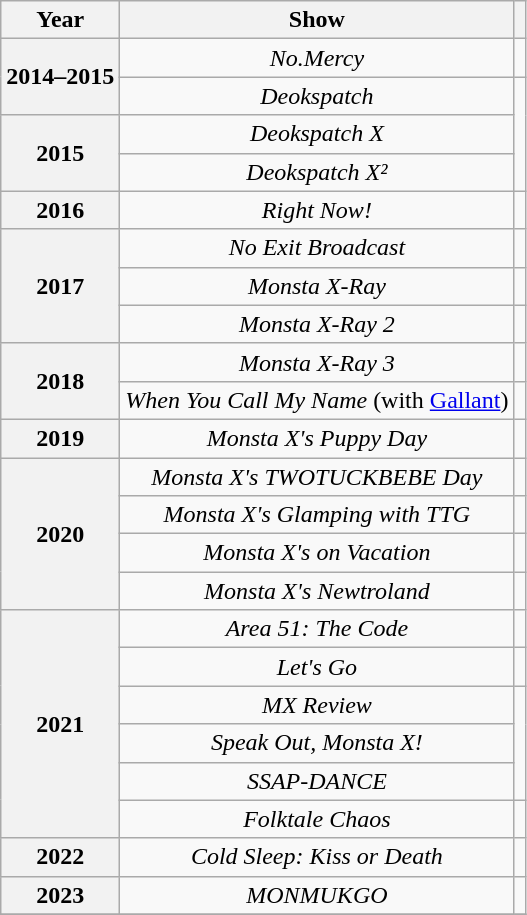<table class="wikitable sortable plainrowheaders">
<tr>
<th scope="col">Year</th>
<th scope="col">Show</th>
<th scope="col" class="unsortable"></th>
</tr>
<tr>
<th scope="row" rowspan="2">2014–2015</th>
<td align="center"><em>No.Mercy</em></td>
<td align="center"></td>
</tr>
<tr>
<td align="center"><em>Deokspatch</em></td>
<td align="center" rowspan="3"></td>
</tr>
<tr>
<th scope="row" rowspan="2">2015</th>
<td align="center"><em>Deokspatch X</em></td>
</tr>
<tr>
<td align="center"><em>Deokspatch X²</em></td>
</tr>
<tr>
<th scope="row">2016</th>
<td align="center"><em>Right Now!</em></td>
<td align="center"></td>
</tr>
<tr>
<th scope="row" rowspan="3">2017</th>
<td align="center"><em>No Exit Broadcast</em></td>
<td align="center"></td>
</tr>
<tr>
<td align="center"><em>Monsta X-Ray</em></td>
<td align="center"></td>
</tr>
<tr>
<td align="center"><em>Monsta X-Ray 2</em></td>
<td align="center"></td>
</tr>
<tr>
<th scope="row" rowspan="2">2018</th>
<td align="center"><em>Monsta X-Ray 3</em></td>
<td align="center"></td>
</tr>
<tr>
<td align="center"><em>When You Call My Name</em> (with <a href='#'>Gallant</a>)</td>
<td align="center"></td>
</tr>
<tr>
<th scope="row">2019</th>
<td align="center"><em>Monsta X's Puppy Day</em></td>
<td align="center"></td>
</tr>
<tr>
<th scope="row" rowspan="4">2020</th>
<td align="center"><em>Monsta X's TWOTUCKBEBE Day</em></td>
<td align="center"></td>
</tr>
<tr>
<td align="center"><em>Monsta X's Glamping with TTG</em></td>
<td align="center"></td>
</tr>
<tr>
<td align="center"><em>Monsta X's on Vacation</em></td>
<td align="center"></td>
</tr>
<tr>
<td align="center"><em>Monsta X's Newtroland</em></td>
<td align="center"></td>
</tr>
<tr>
<th scope="row" rowspan="6">2021</th>
<td align="center"><em>Area 51: The Code</em></td>
<td align="center"></td>
</tr>
<tr>
<td align="center"><em>Let's Go</em></td>
<td align="center"></td>
</tr>
<tr>
<td align="center"><em>MX Review</em></td>
<td align="center" rowspan="3"></td>
</tr>
<tr>
<td align="center"><em>Speak Out, Monsta X!</em></td>
</tr>
<tr>
<td align="center"><em>SSAP-DANCE</em></td>
</tr>
<tr>
<td align="center"><em>Folktale Chaos</em></td>
<td align="center"></td>
</tr>
<tr>
<th scope="row">2022</th>
<td align="center"><em>Cold Sleep: Kiss or Death</em></td>
<td align="center"></td>
</tr>
<tr>
<th scope="row">2023</th>
<td align="center"><em>MONMUKGO</em></td>
<td align="center"></td>
</tr>
<tr>
</tr>
</table>
